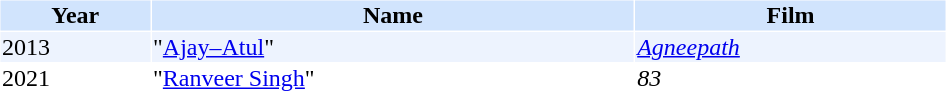<table cellspacing="1" cellpadding="1" border="0" style="width:50%;">
<tr style="background:#d1e4fd;">
<th>Year</th>
<th>Name</th>
<th>Film</th>
</tr>
<tr style="background:#edf3fe;">
<td>2013</td>
<td>"<a href='#'>Ajay–Atul</a>"</td>
<td><em><a href='#'>Agneepath</a></em></td>
</tr>
<tr>
<td>2021</td>
<td>"<a href='#'>Ranveer Singh</a>"</td>
<td><em>83</em></td>
</tr>
</table>
